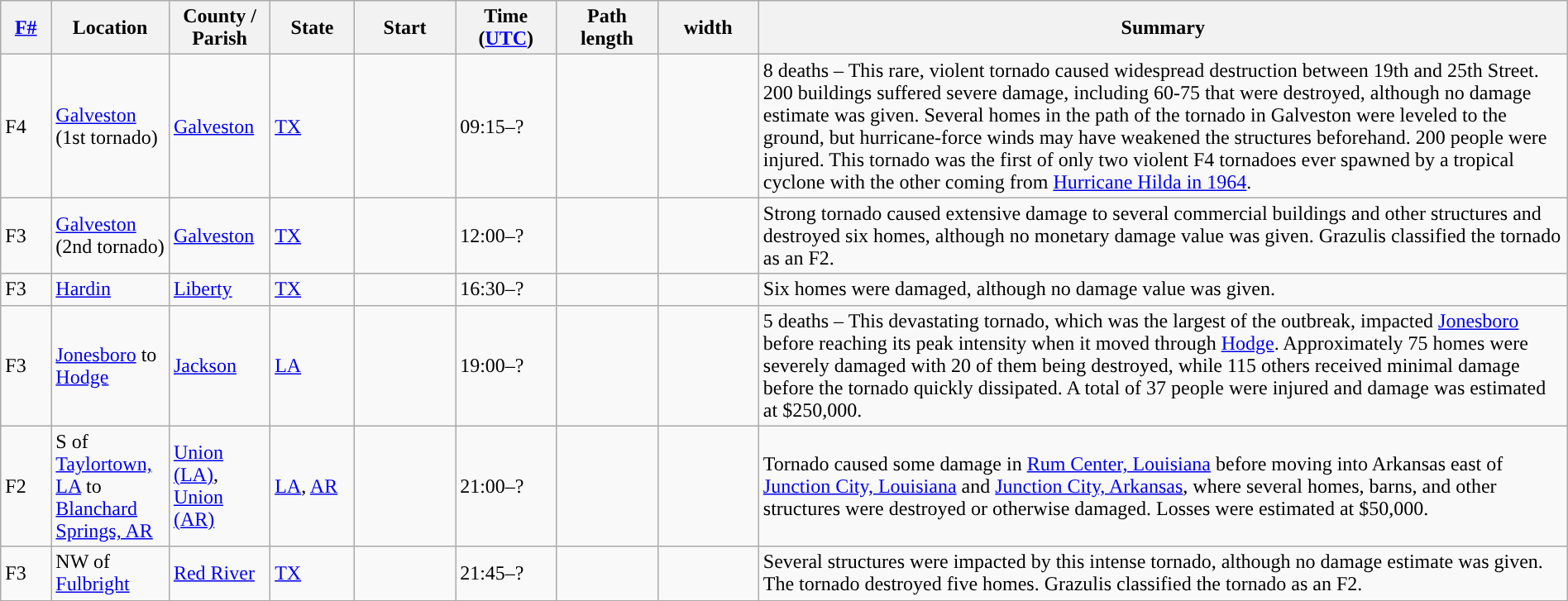<table class="wikitable sortable" style="width:100%;">
<tr>
<th scope="col"  style="width:3%; text-align:center;"><a href='#'>F#</a></th>
<th scope="col"  style="width:7%; text-align:center;" class="unsortable">Location</th>
<th scope="col"  style="width:6%; text-align:center;" class="unsortable">County / Parish</th>
<th scope="col"  style="width:5%; text-align:center;">State</th>
<th scope="col"  style="width:6%; text-align:center;">Start<br></th>
<th scope="col"  style="width:6%; text-align:center;">Time (<a href='#'>UTC</a>)</th>
<th scope="col"  style="width:6%; text-align:center;">Path length</th>
<th scope="col"  style="width:6%; text-align:center;"> width</th>
<th scope="col" class="unsortable" style="width:48%; text-align:center;">Summary</th>
</tr>
<tr>
<td>F4</td>
<td><a href='#'>Galveston</a> (1st tornado)</td>
<td><a href='#'>Galveston</a></td>
<td><a href='#'>TX</a></td>
<td></td>
<td>09:15–?</td>
<td></td>
<td></td>
<td>8 deaths – This rare, violent tornado caused widespread destruction between 19th and 25th Street. 200 buildings suffered severe damage, including 60-75 that were destroyed, although no damage estimate was given. Several homes in the path of the tornado in Galveston were leveled to the ground, but hurricane-force winds may have weakened the structures beforehand. 200 people were injured. This tornado was the first of only two violent F4 tornadoes ever spawned by a tropical cyclone with the other coming from <a href='#'>Hurricane Hilda in 1964</a>.</td>
</tr>
<tr>
<td>F3</td>
<td><a href='#'>Galveston</a> (2nd tornado)</td>
<td><a href='#'>Galveston</a></td>
<td><a href='#'>TX</a></td>
<td></td>
<td>12:00–?</td>
<td></td>
<td></td>
<td>Strong tornado caused extensive damage to several commercial buildings and other structures and destroyed six homes, although no monetary damage value was given. Grazulis classified the tornado as an F2.</td>
</tr>
<tr>
<td>F3</td>
<td><a href='#'>Hardin</a></td>
<td><a href='#'>Liberty</a></td>
<td><a href='#'>TX</a></td>
<td></td>
<td>16:30–?</td>
<td></td>
<td></td>
<td>Six homes were damaged, although no damage value was given.</td>
</tr>
<tr>
<td>F3</td>
<td><a href='#'>Jonesboro</a> to <a href='#'>Hodge</a></td>
<td><a href='#'>Jackson</a></td>
<td><a href='#'>LA</a></td>
<td></td>
<td>19:00–?</td>
<td></td>
<td></td>
<td>5 deaths – This devastating tornado, which was the largest of the outbreak, impacted <a href='#'>Jonesboro</a> before reaching its peak intensity when it moved through <a href='#'>Hodge</a>. Approximately 75 homes were severely damaged with 20 of them being destroyed, while 115 others received minimal damage before the tornado quickly dissipated. A total of 37 people were injured and damage was estimated at $250,000.</td>
</tr>
<tr>
<td>F2</td>
<td>S of <a href='#'>Taylortown, LA</a> to <a href='#'>Blanchard Springs, AR</a></td>
<td><a href='#'>Union (LA)</a>, <a href='#'>Union (AR)</a></td>
<td><a href='#'>LA</a>, <a href='#'>AR</a></td>
<td></td>
<td>21:00–?</td>
<td></td>
<td></td>
<td>Tornado caused some damage in <a href='#'>Rum Center, Louisiana</a> before moving into Arkansas east of <a href='#'>Junction City, Louisiana</a> and <a href='#'>Junction City, Arkansas</a>, where several homes, barns, and other structures were destroyed or otherwise damaged. Losses were estimated at $50,000.</td>
</tr>
<tr>
<td>F3</td>
<td>NW of <a href='#'>Fulbright</a></td>
<td><a href='#'>Red River</a></td>
<td><a href='#'>TX</a></td>
<td></td>
<td>21:45–?</td>
<td></td>
<td></td>
<td>Several structures were impacted by this intense tornado, although no damage estimate was given. The tornado destroyed five homes. Grazulis classified the tornado as an F2.</td>
</tr>
</table>
